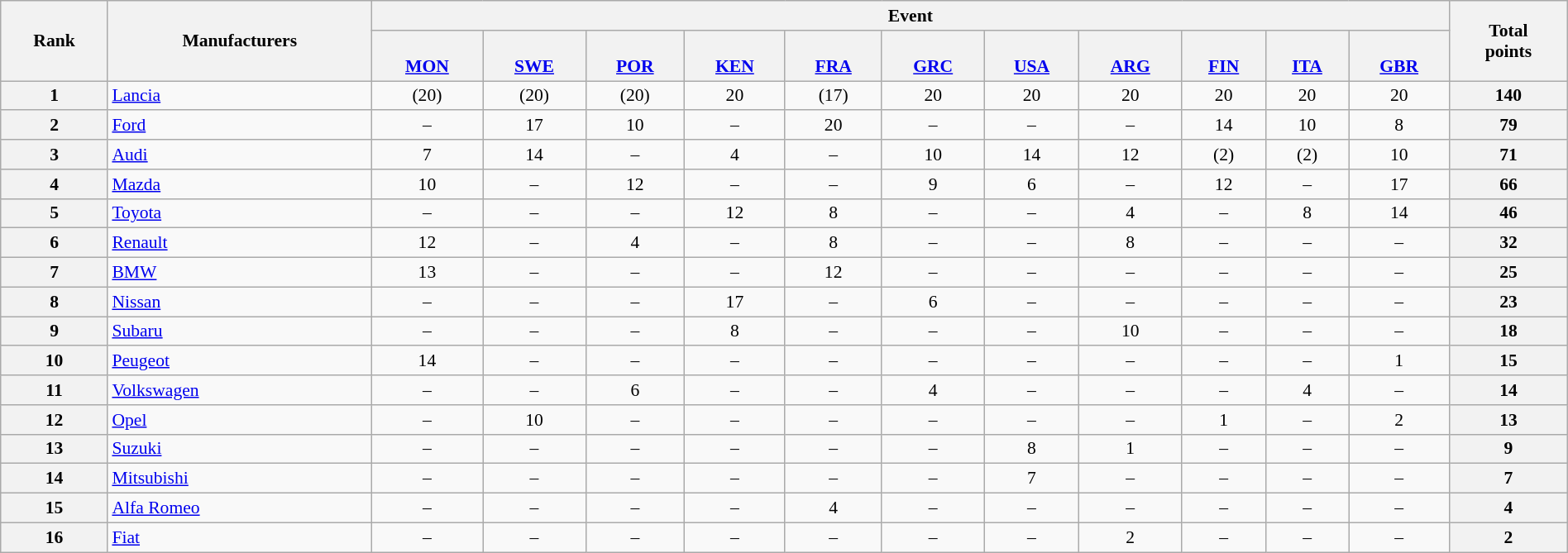<table class="wikitable" width=100% style="text-align:center;font-size:90%;">
<tr>
<th rowspan=2>Rank</th>
<th rowspan=2>Manufacturers</th>
<th colspan=11>Event</th>
<th rowspan=2>Total<br>points</th>
</tr>
<tr valign="bottom">
<th><br><a href='#'>MON</a></th>
<th><br><a href='#'>SWE</a></th>
<th><br><a href='#'>POR</a></th>
<th><br><a href='#'>KEN</a></th>
<th><br><a href='#'>FRA</a></th>
<th><br><a href='#'>GRC</a></th>
<th><br><a href='#'>USA</a></th>
<th><br><a href='#'>ARG</a></th>
<th><br><a href='#'>FIN</a></th>
<th><br><a href='#'>ITA</a></th>
<th><br><a href='#'>GBR</a></th>
</tr>
<tr>
<th>1</th>
<td align=left> <a href='#'>Lancia</a></td>
<td>(20)</td>
<td>(20)</td>
<td>(20)</td>
<td>20</td>
<td>(17)</td>
<td>20</td>
<td>20</td>
<td>20</td>
<td>20</td>
<td>20</td>
<td>20</td>
<th>140</th>
</tr>
<tr>
<th>2</th>
<td align=left> <a href='#'>Ford</a></td>
<td>–</td>
<td>17</td>
<td>10</td>
<td>–</td>
<td>20</td>
<td>–</td>
<td>–</td>
<td>–</td>
<td>14</td>
<td>10</td>
<td>8</td>
<th>79</th>
</tr>
<tr>
<th>3</th>
<td align=left> <a href='#'>Audi</a></td>
<td>7</td>
<td>14</td>
<td>–</td>
<td>4</td>
<td>–</td>
<td>10</td>
<td>14</td>
<td>12</td>
<td>(2)</td>
<td>(2)</td>
<td>10</td>
<th>71</th>
</tr>
<tr>
<th>4</th>
<td align=left> <a href='#'>Mazda</a></td>
<td>10</td>
<td>–</td>
<td>12</td>
<td>–</td>
<td>–</td>
<td>9</td>
<td>6</td>
<td>–</td>
<td>12</td>
<td>–</td>
<td>17</td>
<th>66</th>
</tr>
<tr>
<th>5</th>
<td align=left> <a href='#'>Toyota</a></td>
<td>–</td>
<td>–</td>
<td>–</td>
<td>12</td>
<td>8</td>
<td>–</td>
<td>–</td>
<td>4</td>
<td>–</td>
<td>8</td>
<td>14</td>
<th>46</th>
</tr>
<tr>
<th>6</th>
<td align=left> <a href='#'>Renault</a></td>
<td>12</td>
<td>–</td>
<td>4</td>
<td>–</td>
<td>8</td>
<td>–</td>
<td>–</td>
<td>8</td>
<td>–</td>
<td>–</td>
<td>–</td>
<th>32</th>
</tr>
<tr>
<th>7</th>
<td align=left> <a href='#'>BMW</a></td>
<td>13</td>
<td>–</td>
<td>–</td>
<td>–</td>
<td>12</td>
<td>–</td>
<td>–</td>
<td>–</td>
<td>–</td>
<td>–</td>
<td>–</td>
<th>25</th>
</tr>
<tr>
<th>8</th>
<td align=left> <a href='#'>Nissan</a></td>
<td>–</td>
<td>–</td>
<td>–</td>
<td>17</td>
<td>–</td>
<td>6</td>
<td>–</td>
<td>–</td>
<td>–</td>
<td>–</td>
<td>–</td>
<th>23</th>
</tr>
<tr>
<th>9</th>
<td align=left> <a href='#'>Subaru</a></td>
<td>–</td>
<td>–</td>
<td>–</td>
<td>8</td>
<td>–</td>
<td>–</td>
<td>–</td>
<td>10</td>
<td>–</td>
<td>–</td>
<td>–</td>
<th>18</th>
</tr>
<tr>
<th>10</th>
<td align=left> <a href='#'>Peugeot</a></td>
<td>14</td>
<td>–</td>
<td>–</td>
<td>–</td>
<td>–</td>
<td>–</td>
<td>–</td>
<td>–</td>
<td>–</td>
<td>–</td>
<td>1</td>
<th>15</th>
</tr>
<tr>
<th>11</th>
<td align=left> <a href='#'>Volkswagen</a></td>
<td>–</td>
<td>–</td>
<td>6</td>
<td>–</td>
<td>–</td>
<td>4</td>
<td>–</td>
<td>–</td>
<td>–</td>
<td>4</td>
<td>–</td>
<th>14</th>
</tr>
<tr>
<th>12</th>
<td align=left> <a href='#'>Opel</a></td>
<td>–</td>
<td>10</td>
<td>–</td>
<td>–</td>
<td>–</td>
<td>–</td>
<td>–</td>
<td>–</td>
<td>1</td>
<td>–</td>
<td>2</td>
<th>13</th>
</tr>
<tr>
<th>13</th>
<td align=left> <a href='#'>Suzuki</a></td>
<td>–</td>
<td>–</td>
<td>–</td>
<td>–</td>
<td>–</td>
<td>–</td>
<td>8</td>
<td>1</td>
<td>–</td>
<td>–</td>
<td>–</td>
<th>9</th>
</tr>
<tr>
<th>14</th>
<td align=left> <a href='#'>Mitsubishi</a></td>
<td>–</td>
<td>–</td>
<td>–</td>
<td>–</td>
<td>–</td>
<td>–</td>
<td>7</td>
<td>–</td>
<td>–</td>
<td>–</td>
<td>–</td>
<th>7</th>
</tr>
<tr>
<th>15</th>
<td align=left> <a href='#'>Alfa Romeo</a></td>
<td>–</td>
<td>–</td>
<td>–</td>
<td>–</td>
<td>4</td>
<td>–</td>
<td>–</td>
<td>–</td>
<td>–</td>
<td>–</td>
<td>–</td>
<th>4</th>
</tr>
<tr>
<th>16</th>
<td align=left> <a href='#'>Fiat</a></td>
<td>–</td>
<td>–</td>
<td>–</td>
<td>–</td>
<td>–</td>
<td>–</td>
<td>–</td>
<td>2</td>
<td>–</td>
<td>–</td>
<td>–</td>
<th>2</th>
</tr>
</table>
